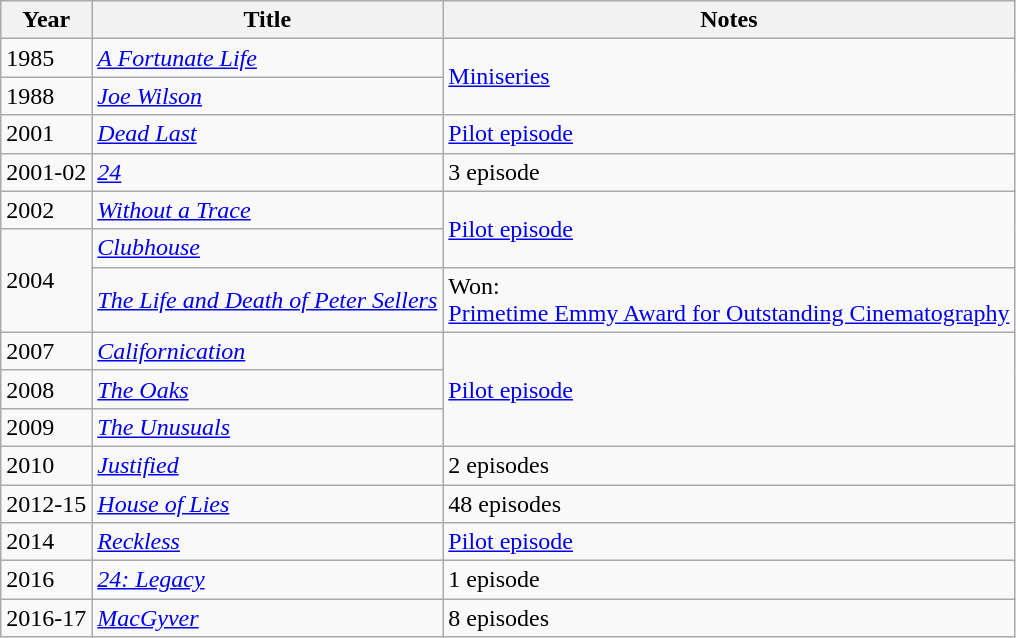<table class="wikitable sortable">
<tr>
<th>Year</th>
<th>Title</th>
<th class="unsortable">Notes</th>
</tr>
<tr>
<td>1985</td>
<td><em><a href='#'>A Fortunate Life</a></em></td>
<td rowspan="2"><a href='#'>Miniseries</a></td>
</tr>
<tr>
<td>1988</td>
<td><a href='#'><em>Joe Wilson</em></a></td>
</tr>
<tr>
<td>2001</td>
<td><em><a href='#'>Dead Last</a></em></td>
<td><a href='#'>Pilot episode</a></td>
</tr>
<tr>
<td>2001-02</td>
<td><a href='#'><em>24</em></a></td>
<td>3 episode</td>
</tr>
<tr>
<td>2002</td>
<td><em><a href='#'>Without a Trace</a></em></td>
<td rowspan="2"><a href='#'>Pilot episode</a></td>
</tr>
<tr>
<td rowspan="2">2004</td>
<td><a href='#'><em>Clubhouse</em></a></td>
</tr>
<tr>
<td><em><a href='#'>The Life and Death of Peter Sellers</a></em></td>
<td>Won:<br><a href='#'>Primetime Emmy Award for Outstanding Cinematography</a></td>
</tr>
<tr>
<td>2007</td>
<td><a href='#'><em>Californication</em></a></td>
<td rowspan="3"><a href='#'>Pilot episode</a></td>
</tr>
<tr>
<td>2008</td>
<td><a href='#'><em>The Oaks</em></a></td>
</tr>
<tr>
<td>2009</td>
<td><em><a href='#'>The Unusuals</a></em></td>
</tr>
<tr>
<td>2010</td>
<td><a href='#'><em>Justified</em></a></td>
<td>2 episodes</td>
</tr>
<tr>
<td>2012-15</td>
<td><em><a href='#'>House of Lies</a></em></td>
<td>48 episodes</td>
</tr>
<tr>
<td>2014</td>
<td><a href='#'><em>Reckless</em></a></td>
<td><a href='#'>Pilot episode</a></td>
</tr>
<tr>
<td>2016</td>
<td><em><a href='#'>24: Legacy</a></em></td>
<td>1 episode</td>
</tr>
<tr>
<td>2016-17</td>
<td><a href='#'><em>MacGyver</em></a></td>
<td>8 episodes</td>
</tr>
</table>
